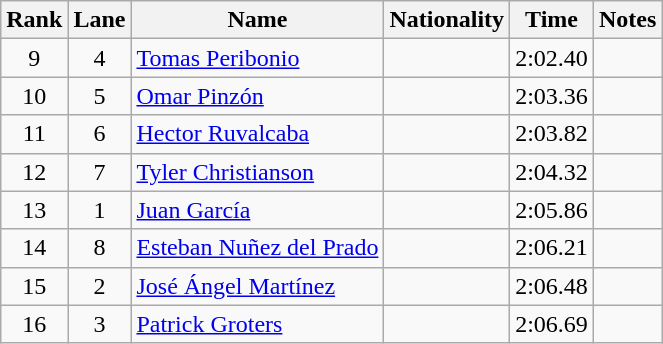<table class="wikitable sortable" style="text-align:center">
<tr>
<th>Rank</th>
<th>Lane</th>
<th>Name</th>
<th>Nationality</th>
<th>Time</th>
<th>Notes</th>
</tr>
<tr>
<td>9</td>
<td>4</td>
<td align="left"><a href='#'>Tomas Peribonio</a></td>
<td align="left"></td>
<td>2:02.40</td>
<td></td>
</tr>
<tr>
<td>10</td>
<td>5</td>
<td align="left"><a href='#'>Omar Pinzón</a></td>
<td align="left"></td>
<td>2:03.36</td>
<td></td>
</tr>
<tr>
<td>11</td>
<td>6</td>
<td align="left"><a href='#'>Hector Ruvalcaba</a></td>
<td align="left"></td>
<td>2:03.82</td>
<td></td>
</tr>
<tr>
<td>12</td>
<td>7</td>
<td align="left"><a href='#'>Tyler Christianson</a></td>
<td align="left"></td>
<td>2:04.32</td>
<td></td>
</tr>
<tr>
<td>13</td>
<td>1</td>
<td align="left"><a href='#'>Juan García</a></td>
<td align="left"></td>
<td>2:05.86</td>
<td></td>
</tr>
<tr>
<td>14</td>
<td>8</td>
<td align="left"><a href='#'>Esteban Nuñez del Prado</a></td>
<td align="left"></td>
<td>2:06.21</td>
<td></td>
</tr>
<tr>
<td>15</td>
<td>2</td>
<td align="left"><a href='#'>José Ángel Martínez</a></td>
<td align="left"></td>
<td>2:06.48</td>
<td></td>
</tr>
<tr>
<td>16</td>
<td>3</td>
<td align="left"><a href='#'>Patrick Groters</a></td>
<td align="left"></td>
<td>2:06.69</td>
<td></td>
</tr>
</table>
